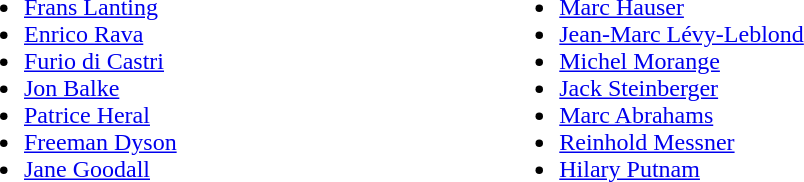<table cellpadding=4>
<tr>
<td width=1% align=left valign=top><br><ul><li><a href='#'>Frans Lanting</a></li><li><a href='#'>Enrico Rava</a></li><li><a href='#'>Furio di Castri</a></li><li><a href='#'>Jon Balke</a></li><li><a href='#'>Patrice Heral</a></li><li><a href='#'>Freeman Dyson</a></li><li><a href='#'>Jane Goodall</a></li></ul></td>
<td width=1% align=left valign=top><br><ul><li><a href='#'>Marc Hauser</a></li><li><a href='#'>Jean-Marc Lévy-Leblond</a></li><li><a href='#'>Michel Morange</a></li><li><a href='#'>Jack Steinberger</a></li><li><a href='#'>Marc Abrahams</a></li><li><a href='#'>Reinhold Messner</a></li><li><a href='#'>Hilary Putnam</a></li></ul></td>
<td width=1% align=left valign=top></td>
<td width=1% align=left valign=top></td>
</tr>
</table>
